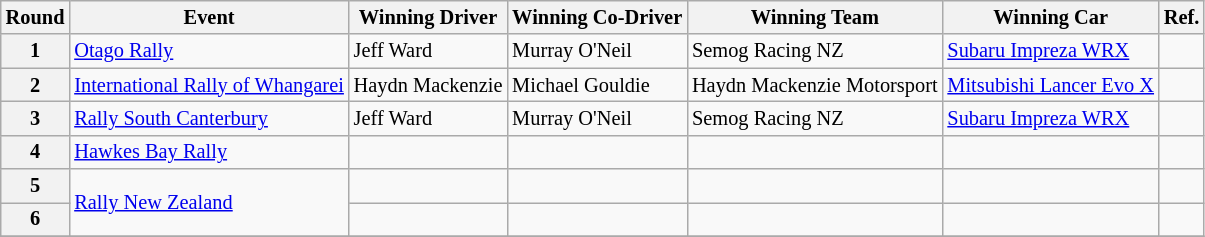<table class="wikitable" style=font-size:85%;>
<tr>
<th>Round</th>
<th>Event</th>
<th>Winning Driver</th>
<th>Winning Co-Driver</th>
<th>Winning Team</th>
<th>Winning Car</th>
<th>Ref.</th>
</tr>
<tr>
<th>1</th>
<td> <a href='#'>Otago Rally</a></td>
<td> Jeff Ward</td>
<td> Murray O'Neil</td>
<td> Semog Racing NZ</td>
<td> <a href='#'>Subaru Impreza WRX</a></td>
<td></td>
</tr>
<tr>
<th>2</th>
<td> <a href='#'>International Rally of Whangarei</a></td>
<td> Haydn Mackenzie</td>
<td> Michael Gouldie</td>
<td> Haydn Mackenzie Motorsport</td>
<td> <a href='#'>Mitsubishi Lancer Evo X</a></td>
<td></td>
</tr>
<tr>
<th>3</th>
<td> <a href='#'>Rally South Canterbury</a></td>
<td> Jeff Ward</td>
<td> Murray O'Neil</td>
<td> Semog Racing NZ</td>
<td> <a href='#'>Subaru Impreza WRX</a></td>
<td></td>
</tr>
<tr>
<th>4</th>
<td> <a href='#'>Hawkes Bay Rally</a></td>
<td></td>
<td></td>
<td></td>
<td></td>
<td></td>
</tr>
<tr>
<th>5</th>
<td rowspan=2> <a href='#'>Rally New Zealand</a></td>
<td></td>
<td></td>
<td></td>
<td></td>
<td></td>
</tr>
<tr>
<th>6</th>
<td></td>
<td></td>
<td></td>
<td></td>
<td></td>
</tr>
<tr>
</tr>
</table>
